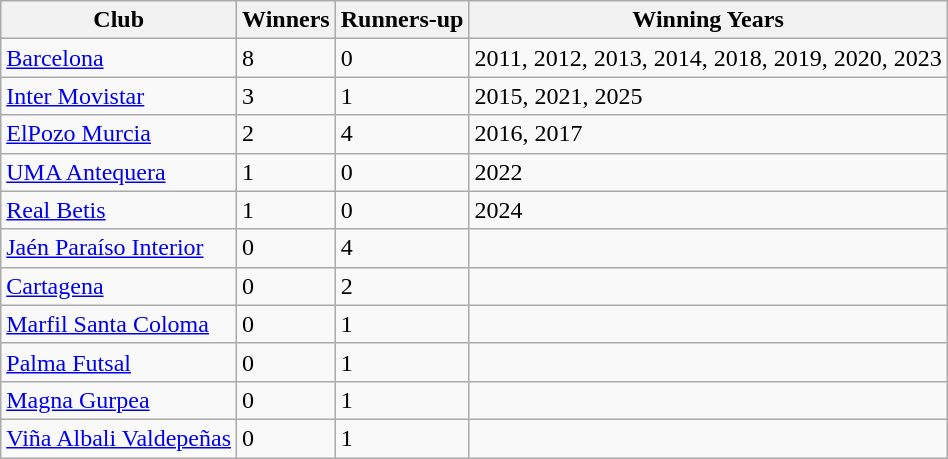<table class="wikitable">
<tr>
<th>Club</th>
<th>Winners</th>
<th>Runners-up</th>
<th>Winning Years</th>
</tr>
<tr>
<td><a href='#'>Barcelona</a></td>
<td>8</td>
<td>0</td>
<td>2011, 2012, 2013, 2014, 2018, 2019, 2020, 2023</td>
</tr>
<tr>
<td><a href='#'>Inter Movistar</a></td>
<td>3</td>
<td>1</td>
<td>2015, 2021, 2025</td>
</tr>
<tr>
<td><a href='#'>ElPozo Murcia</a></td>
<td>2</td>
<td>4</td>
<td>2016, 2017</td>
</tr>
<tr>
<td><a href='#'>UMA Antequera</a></td>
<td>1</td>
<td>0</td>
<td>2022</td>
</tr>
<tr>
<td><a href='#'>Real Betis</a></td>
<td>1</td>
<td>0</td>
<td>2024</td>
</tr>
<tr>
<td><a href='#'>Jaén Paraíso Interior</a></td>
<td>0</td>
<td>4</td>
<td></td>
</tr>
<tr>
<td><a href='#'>Cartagena</a></td>
<td>0</td>
<td>2</td>
<td></td>
</tr>
<tr>
<td><a href='#'>Marfil Santa Coloma</a></td>
<td>0</td>
<td>1</td>
<td></td>
</tr>
<tr>
<td><a href='#'>Palma Futsal</a></td>
<td>0</td>
<td>1</td>
<td></td>
</tr>
<tr>
<td><a href='#'>Magna Gurpea</a></td>
<td>0</td>
<td>1</td>
<td></td>
</tr>
<tr>
<td><a href='#'>Viña Albali Valdepeñas</a></td>
<td>0</td>
<td>1</td>
<td></td>
</tr>
</table>
